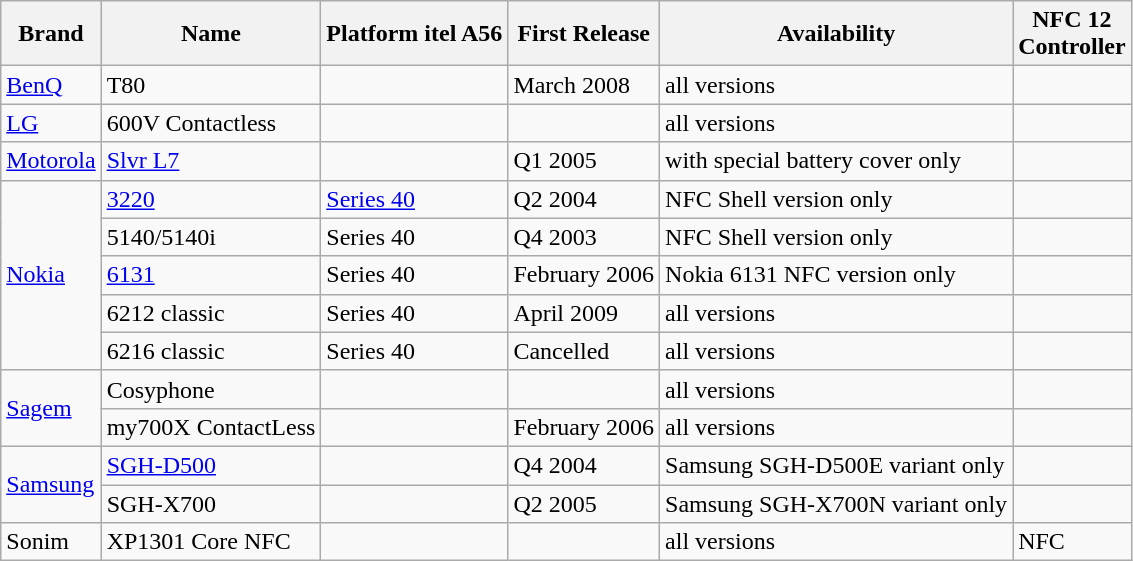<table class="wikitable sortable">
<tr>
<th>Brand</th>
<th>Name</th>
<th>Platform itel A56</th>
<th>First Release</th>
<th>Availability</th>
<th>NFC 12<br>Controller</th>
</tr>
<tr>
<td><a href='#'>BenQ</a></td>
<td>T80</td>
<td></td>
<td>March 2008</td>
<td>all versions</td>
<td></td>
</tr>
<tr>
<td><a href='#'>LG</a></td>
<td>600V Contactless</td>
<td></td>
<td></td>
<td>all versions</td>
<td></td>
</tr>
<tr>
<td><a href='#'>Motorola</a></td>
<td><a href='#'>Slvr L7</a></td>
<td></td>
<td>Q1 2005</td>
<td>with special battery cover only</td>
<td></td>
</tr>
<tr>
<td rowspan="5"><a href='#'>Nokia</a></td>
<td><a href='#'>3220</a></td>
<td><a href='#'>Series 40</a></td>
<td>Q2 2004</td>
<td>NFC Shell version only</td>
<td></td>
</tr>
<tr>
<td>5140/5140i</td>
<td>Series 40</td>
<td>Q4 2003</td>
<td>NFC Shell version only</td>
<td></td>
</tr>
<tr>
<td><a href='#'>6131</a></td>
<td>Series 40</td>
<td>February 2006</td>
<td>Nokia 6131 NFC version only</td>
<td></td>
</tr>
<tr>
<td>6212 classic</td>
<td>Series 40</td>
<td>April 2009</td>
<td>all versions</td>
<td></td>
</tr>
<tr>
<td>6216 classic</td>
<td>Series 40</td>
<td>Cancelled</td>
<td>all versions</td>
<td></td>
</tr>
<tr>
<td rowspan="2"><a href='#'>Sagem</a></td>
<td>Cosyphone</td>
<td></td>
<td></td>
<td>all versions</td>
<td></td>
</tr>
<tr>
<td>my700X ContactLess</td>
<td></td>
<td>February 2006</td>
<td>all versions</td>
<td></td>
</tr>
<tr>
<td rowspan="2"><a href='#'>Samsung</a></td>
<td><a href='#'>SGH-D500</a></td>
<td></td>
<td>Q4 2004</td>
<td>Samsung SGH-D500E variant only</td>
<td></td>
</tr>
<tr>
<td>SGH-X700</td>
<td></td>
<td>Q2 2005</td>
<td>Samsung SGH-X700N variant only</td>
<td></td>
</tr>
<tr>
<td>Sonim</td>
<td>XP1301 Core NFC</td>
<td></td>
<td></td>
<td>all versions</td>
<td>NFC</td>
</tr>
</table>
